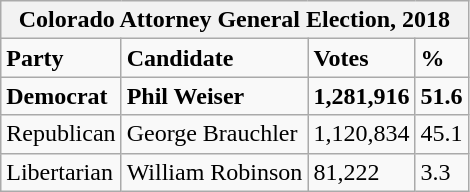<table class="wikitable">
<tr>
<th colspan="4">Colorado Attorney General Election, 2018</th>
</tr>
<tr>
<td><strong>Party</strong></td>
<td><strong>Candidate</strong></td>
<td><strong>Votes</strong></td>
<td><strong>%</strong></td>
</tr>
<tr>
<td><strong>Democrat</strong></td>
<td><strong>Phil Weiser</strong></td>
<td><strong>1,281,916</strong></td>
<td><strong>51.6</strong></td>
</tr>
<tr>
<td>Republican</td>
<td>George Brauchler</td>
<td>1,120,834</td>
<td>45.1</td>
</tr>
<tr>
<td>Libertarian</td>
<td>William Robinson</td>
<td>81,222</td>
<td>3.3</td>
</tr>
</table>
